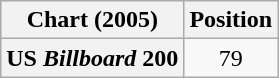<table class="wikitable plainrowheaders" style="text-align:center">
<tr>
<th scope="col">Chart (2005)</th>
<th scope="col">Position</th>
</tr>
<tr>
<th scope="row">US <em>Billboard</em> 200</th>
<td>79</td>
</tr>
</table>
